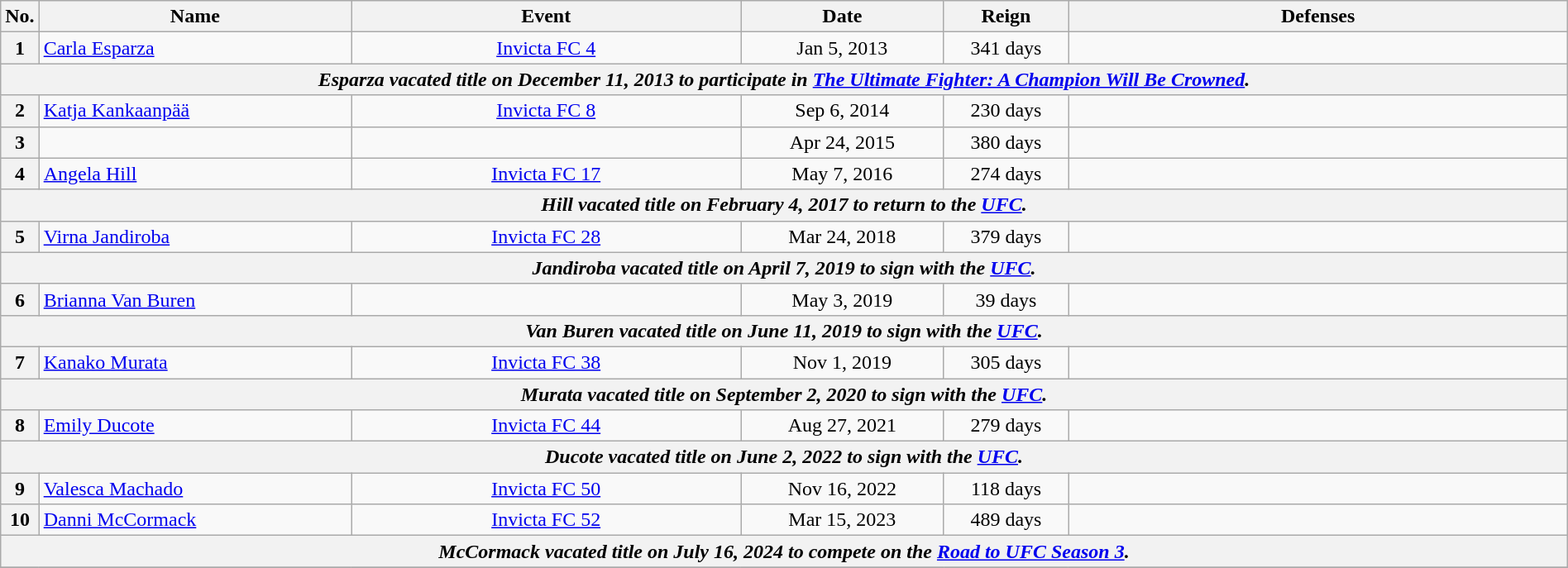<table class="wikitable" width=100%>
<tr>
<th width=1%>No.</th>
<th width=20%>Name</th>
<th width=25%>Event</th>
<th width=13%>Date</th>
<th width=8%>Reign</th>
<th width=32%>Defenses</th>
</tr>
<tr>
<th>1</th>
<td align=left> <a href='#'>Carla Esparza</a><br></td>
<td align=center><a href='#'>Invicta FC 4</a><br></td>
<td align=center>Jan 5, 2013</td>
<td align=center>341 days</td>
<td></td>
</tr>
<tr>
<th colspan="6" align="center"><em>Esparza vacated title on December 11, 2013 to participate in <a href='#'>The Ultimate Fighter: A Champion Will Be Crowned</a>.</em></th>
</tr>
<tr>
<th>2</th>
<td align=left> <a href='#'>Katja Kankaanpää</a><br></td>
<td align=center><a href='#'>Invicta FC 8</a><br></td>
<td align=center>Sep 6, 2014</td>
<td align=center>230 days</td>
<td></td>
</tr>
<tr>
<th>3</th>
<td align=left><br></td>
<td align=center><br></td>
<td align=center>Apr 24, 2015</td>
<td align=center>380 days</td>
<td><br></td>
</tr>
<tr>
<th>4</th>
<td align=left> <a href='#'>Angela Hill</a><br></td>
<td align=center><a href='#'>Invicta FC 17</a><br></td>
<td align=center>May 7, 2016</td>
<td align=center>274 days<br></td>
<td><br></td>
</tr>
<tr>
<th colspan="6" align="center"><em>Hill vacated title on February 4, 2017 to return to the <a href='#'>UFC</a>.</em></th>
</tr>
<tr>
<th>5</th>
<td align=left> <a href='#'>Virna Jandiroba</a> <br></td>
<td align=center><a href='#'>Invicta FC 28</a><br></td>
<td align=center>Mar 24, 2018</td>
<td align=center>379 days<br></td>
<td></td>
</tr>
<tr>
<th colspan="6" align="center"><em>Jandiroba vacated title on April 7, 2019 to sign with the <a href='#'>UFC</a>.</em></th>
</tr>
<tr>
<th>6</th>
<td align=left> <a href='#'>Brianna Van Buren</a><br></td>
<td align=center><br></td>
<td align=center>May 3, 2019</td>
<td align=center>39 days<br></td>
<td></td>
</tr>
<tr>
<th colspan="6" align="center"><em>Van Buren vacated title on June 11, 2019 to sign with the <a href='#'>UFC</a>.</em></th>
</tr>
<tr>
<th>7</th>
<td align=left> <a href='#'>Kanako Murata</a> <br></td>
<td align=center><a href='#'>Invicta FC 38</a><br></td>
<td align=center>Nov 1, 2019</td>
<td align=center>305 days<br></td>
<td></td>
</tr>
<tr>
<th colspan="6" align="center"><em>Murata vacated title on September 2, 2020 to sign with the <a href='#'>UFC</a>.</em></th>
</tr>
<tr>
<th>8</th>
<td align=left> <a href='#'>Emily Ducote</a><br></td>
<td align=center><a href='#'>Invicta FC 44</a><br></td>
<td align=center>Aug 27, 2021</td>
<td align=center>279 days<br></td>
<td><br></td>
</tr>
<tr>
<th colspan="6" align="center"><em>Ducote vacated title on June 2, 2022 to sign with the <a href='#'>UFC</a>.</em></th>
</tr>
<tr>
<th>9</th>
<td align=left> <a href='#'>Valesca Machado</a><br></td>
<td align=center><a href='#'>Invicta FC 50</a><br></td>
<td align=center>Nov 16, 2022</td>
<td align=center>118 days<br></td>
<td></td>
</tr>
<tr>
<th>10</th>
<td align=left> <a href='#'>Danni McCormack</a><br></td>
<td align=center><a href='#'>Invicta FC 52</a><br></td>
<td align=center>Mar 15, 2023</td>
<td align=center>489 days<br></td>
<td><br></td>
</tr>
<tr>
<th colspan="6" align="center"><em>McCormack vacated title on July 16, 2024 to compete on the <a href='#'>Road to UFC Season 3</a>.</em></th>
</tr>
<tr>
</tr>
</table>
